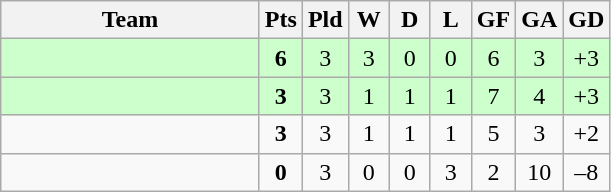<table class=wikitable style="text-align:center">
<tr>
<th width=165>Team</th>
<th width=20>Pts</th>
<th width=20>Pld</th>
<th width=20>W</th>
<th width=20>D</th>
<th width=20>L</th>
<th width=20>GF</th>
<th width=20>GA</th>
<th width=20>GD</th>
</tr>
<tr align=center style="background:#ccffcc;">
<td style="text-align:left;"></td>
<td><strong>6</strong></td>
<td>3</td>
<td>3</td>
<td>0</td>
<td>0</td>
<td>6</td>
<td>3</td>
<td>+3</td>
</tr>
<tr align=center style="background:#ccffcc;">
<td style="text-align:left;"></td>
<td><strong>3</strong></td>
<td>3</td>
<td>1</td>
<td>1</td>
<td>1</td>
<td>7</td>
<td>4</td>
<td>+3</td>
</tr>
<tr align=center>
<td style="text-align:left;"></td>
<td><strong>3</strong></td>
<td>3</td>
<td>1</td>
<td>1</td>
<td>1</td>
<td>5</td>
<td>3</td>
<td>+2</td>
</tr>
<tr align=center>
<td style="text-align:left;"></td>
<td><strong>0</strong></td>
<td>3</td>
<td>0</td>
<td>0</td>
<td>3</td>
<td>2</td>
<td>10</td>
<td>–8</td>
</tr>
</table>
